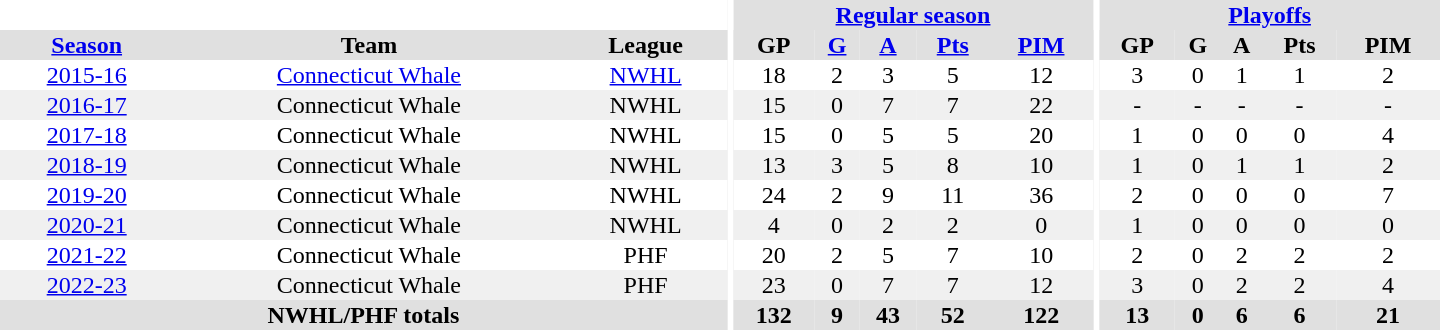<table border="0" cellpadding="1" cellspacing="0" style="text-align:center; width:60em">
<tr bgcolor="#e0e0e0">
<th colspan="3" bgcolor="#ffffff"></th>
<th rowspan="99" bgcolor="#ffffff"></th>
<th colspan="5"><a href='#'>Regular season</a></th>
<th rowspan="99" bgcolor="#ffffff"></th>
<th colspan="5"><a href='#'>Playoffs</a></th>
</tr>
<tr bgcolor="#e0e0e0">
<th><a href='#'>Season</a></th>
<th>Team</th>
<th>League</th>
<th>GP</th>
<th><a href='#'>G</a></th>
<th><a href='#'>A</a></th>
<th><a href='#'>Pts</a></th>
<th><a href='#'>PIM</a></th>
<th>GP</th>
<th>G</th>
<th>A</th>
<th>Pts</th>
<th>PIM</th>
</tr>
<tr>
<td><a href='#'>2015-16</a></td>
<td><a href='#'>Connecticut Whale</a></td>
<td><a href='#'>NWHL</a></td>
<td>18</td>
<td>2</td>
<td>3</td>
<td>5</td>
<td>12</td>
<td>3</td>
<td>0</td>
<td>1</td>
<td>1</td>
<td>2</td>
</tr>
<tr bgcolor="#f0f0f0">
<td><a href='#'>2016-17</a></td>
<td>Connecticut Whale</td>
<td>NWHL</td>
<td>15</td>
<td>0</td>
<td>7</td>
<td>7</td>
<td>22</td>
<td>-</td>
<td>-</td>
<td>-</td>
<td>-</td>
<td>-</td>
</tr>
<tr>
<td><a href='#'>2017-18</a></td>
<td>Connecticut Whale</td>
<td>NWHL</td>
<td>15</td>
<td>0</td>
<td>5</td>
<td>5</td>
<td>20</td>
<td>1</td>
<td>0</td>
<td>0</td>
<td>0</td>
<td>4</td>
</tr>
<tr bgcolor="#f0f0f0">
<td><a href='#'>2018-19</a></td>
<td>Connecticut Whale</td>
<td>NWHL</td>
<td>13</td>
<td>3</td>
<td>5</td>
<td>8</td>
<td>10</td>
<td>1</td>
<td>0</td>
<td>1</td>
<td>1</td>
<td>2</td>
</tr>
<tr>
<td><a href='#'>2019-20</a></td>
<td>Connecticut Whale</td>
<td>NWHL</td>
<td>24</td>
<td>2</td>
<td>9</td>
<td>11</td>
<td>36</td>
<td>2</td>
<td>0</td>
<td>0</td>
<td>0</td>
<td>7</td>
</tr>
<tr bgcolor="#f0f0f0">
<td><a href='#'>2020-21</a></td>
<td>Connecticut Whale</td>
<td>NWHL</td>
<td>4</td>
<td>0</td>
<td>2</td>
<td>2</td>
<td>0</td>
<td>1</td>
<td>0</td>
<td>0</td>
<td>0</td>
<td>0</td>
</tr>
<tr>
<td><a href='#'>2021-22</a></td>
<td>Connecticut Whale</td>
<td>PHF</td>
<td>20</td>
<td>2</td>
<td>5</td>
<td>7</td>
<td>10</td>
<td>2</td>
<td>0</td>
<td>2</td>
<td>2</td>
<td>2</td>
</tr>
<tr bgcolor="#f0f0f0">
<td><a href='#'>2022-23</a></td>
<td>Connecticut Whale</td>
<td>PHF</td>
<td>23</td>
<td>0</td>
<td>7</td>
<td>7</td>
<td>12</td>
<td>3</td>
<td>0</td>
<td>2</td>
<td>2</td>
<td>4</td>
</tr>
<tr bgcolor="#e0e0e0">
<th colspan="3">NWHL/PHF totals</th>
<th>132</th>
<th>9</th>
<th>43</th>
<th>52</th>
<th>122</th>
<th>13</th>
<th>0</th>
<th>6</th>
<th>6</th>
<th>21</th>
</tr>
</table>
